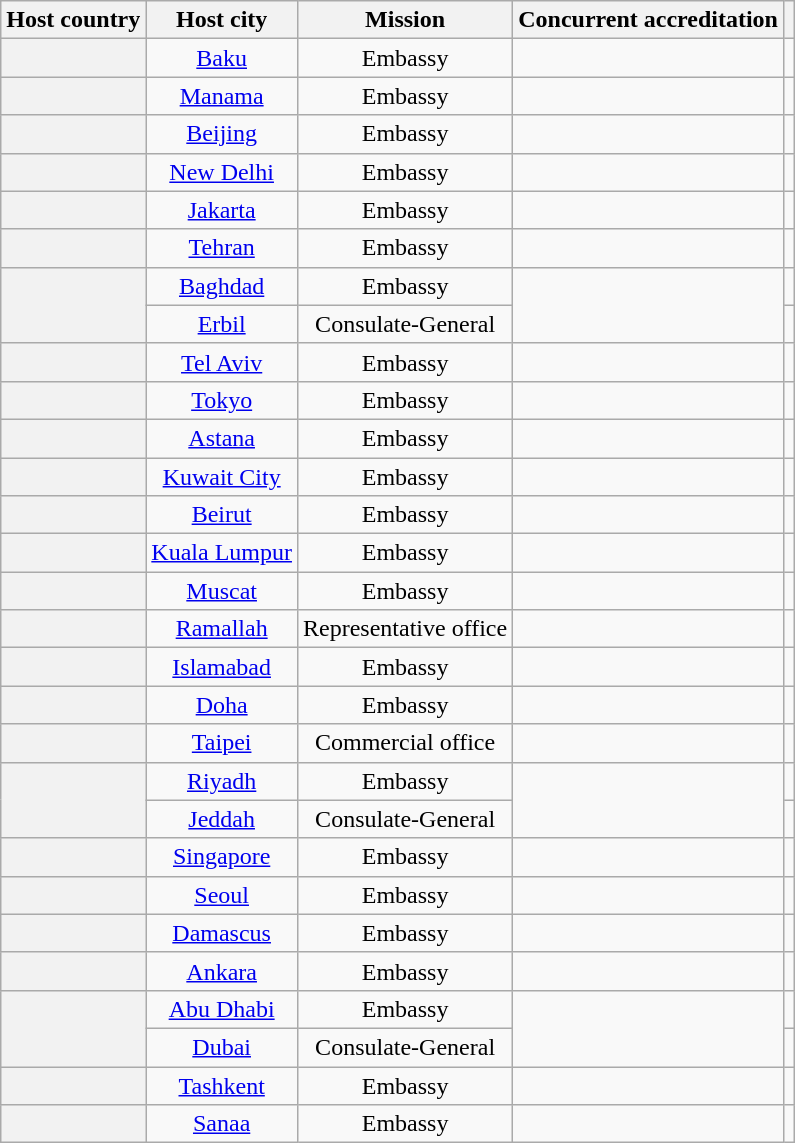<table class="wikitable plainrowheaders" style="text-align:center;">
<tr>
<th scope="col">Host country</th>
<th scope="col">Host city</th>
<th scope="col">Mission</th>
<th scope="col">Concurrent accreditation</th>
<th scope="col"></th>
</tr>
<tr>
<th scope="row"></th>
<td><a href='#'>Baku</a></td>
<td>Embassy</td>
<td></td>
<td></td>
</tr>
<tr>
<th scope="row"></th>
<td><a href='#'>Manama</a></td>
<td>Embassy</td>
<td></td>
<td></td>
</tr>
<tr>
<th scope="row"></th>
<td><a href='#'>Beijing</a></td>
<td>Embassy</td>
<td></td>
<td></td>
</tr>
<tr>
<th scope="row"></th>
<td><a href='#'>New Delhi</a></td>
<td>Embassy</td>
<td></td>
<td></td>
</tr>
<tr>
<th scope="row"></th>
<td><a href='#'>Jakarta</a></td>
<td>Embassy</td>
<td></td>
<td></td>
</tr>
<tr>
<th scope="row"></th>
<td><a href='#'>Tehran</a></td>
<td>Embassy</td>
<td></td>
<td></td>
</tr>
<tr>
<th scope="row" rowspan="2"></th>
<td><a href='#'>Baghdad</a></td>
<td>Embassy</td>
<td rowspan="2"></td>
<td></td>
</tr>
<tr>
<td><a href='#'>Erbil</a></td>
<td>Consulate-General</td>
<td></td>
</tr>
<tr>
<th scope="row"></th>
<td><a href='#'>Tel Aviv</a></td>
<td>Embassy</td>
<td></td>
<td></td>
</tr>
<tr>
<th scope="row"></th>
<td><a href='#'>Tokyo</a></td>
<td>Embassy</td>
<td></td>
<td></td>
</tr>
<tr>
<th scope="row"></th>
<td><a href='#'>Astana</a></td>
<td>Embassy</td>
<td></td>
<td></td>
</tr>
<tr>
<th scope="row"></th>
<td><a href='#'>Kuwait City</a></td>
<td>Embassy</td>
<td></td>
<td></td>
</tr>
<tr>
<th scope="row"></th>
<td><a href='#'>Beirut</a></td>
<td>Embassy</td>
<td></td>
<td></td>
</tr>
<tr>
<th scope="row"></th>
<td><a href='#'>Kuala Lumpur</a></td>
<td>Embassy</td>
<td></td>
<td></td>
</tr>
<tr>
<th scope="row"></th>
<td><a href='#'>Muscat</a></td>
<td>Embassy</td>
<td></td>
<td></td>
</tr>
<tr>
<th scope="row"></th>
<td><a href='#'>Ramallah</a></td>
<td>Representative office</td>
<td></td>
<td></td>
</tr>
<tr>
<th scope="row"></th>
<td><a href='#'>Islamabad</a></td>
<td>Embassy</td>
<td></td>
<td></td>
</tr>
<tr>
<th scope="row"></th>
<td><a href='#'>Doha</a></td>
<td>Embassy</td>
<td></td>
<td></td>
</tr>
<tr>
<th scope="row"></th>
<td><a href='#'>Taipei</a></td>
<td>Commercial office</td>
<td></td>
<td></td>
</tr>
<tr>
<th scope="row" rowspan="2"></th>
<td><a href='#'>Riyadh</a></td>
<td>Embassy</td>
<td rowspan="2"></td>
<td></td>
</tr>
<tr>
<td><a href='#'>Jeddah</a></td>
<td>Consulate-General</td>
<td></td>
</tr>
<tr>
<th scope="row"></th>
<td><a href='#'>Singapore</a></td>
<td>Embassy</td>
<td></td>
<td></td>
</tr>
<tr>
<th scope="row"></th>
<td><a href='#'>Seoul</a></td>
<td>Embassy</td>
<td></td>
<td></td>
</tr>
<tr>
<th scope="row"></th>
<td><a href='#'>Damascus</a></td>
<td>Embassy</td>
<td></td>
<td></td>
</tr>
<tr>
<th scope="row"></th>
<td><a href='#'>Ankara</a></td>
<td>Embassy</td>
<td></td>
<td></td>
</tr>
<tr>
<th scope="row" rowspan="2"></th>
<td><a href='#'>Abu Dhabi</a></td>
<td>Embassy</td>
<td rowspan="2"></td>
<td></td>
</tr>
<tr>
<td><a href='#'>Dubai</a></td>
<td>Consulate-General</td>
<td></td>
</tr>
<tr>
<th scope="row"></th>
<td><a href='#'>Tashkent</a></td>
<td>Embassy</td>
<td></td>
<td></td>
</tr>
<tr>
<th scope="row"></th>
<td><a href='#'>Sanaa</a></td>
<td>Embassy</td>
<td></td>
<td></td>
</tr>
</table>
